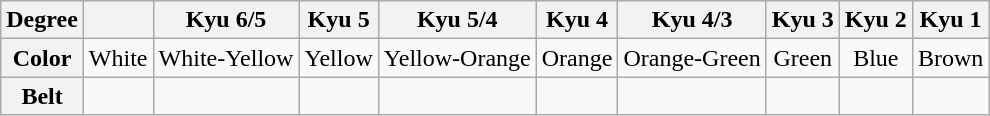<table class="wikitable" style="text-align:center;">
<tr>
<th>Degree</th>
<th></th>
<th>Kyu 6/5</th>
<th>Kyu 5</th>
<th>Kyu 5/4</th>
<th>Kyu 4</th>
<th>Kyu 4/3</th>
<th>Kyu 3</th>
<th>Kyu 2</th>
<th>Kyu 1</th>
</tr>
<tr>
<th>Color</th>
<td>White</td>
<td>White-Yellow</td>
<td>Yellow</td>
<td>Yellow-Orange</td>
<td>Orange</td>
<td>Orange-Green</td>
<td>Green</td>
<td>Blue</td>
<td>Brown</td>
</tr>
<tr>
<th>Belt</th>
<td></td>
<td></td>
<td></td>
<td></td>
<td></td>
<td></td>
<td></td>
<td></td>
<td></td>
</tr>
</table>
